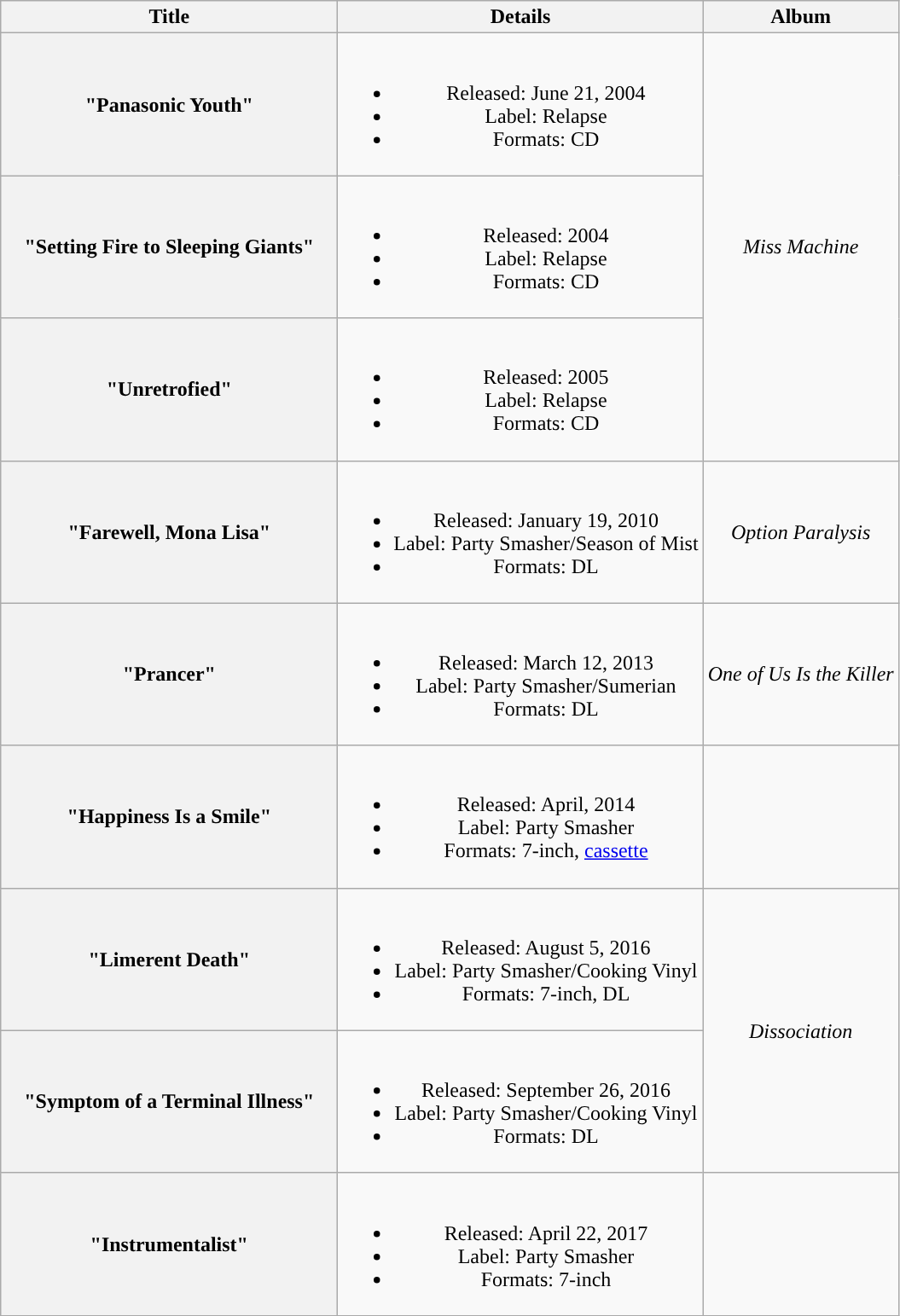<table class="wikitable plainrowheaders" style="text-align:center;">
<tr>
<th scope="col" style="width:16em;">Title</th>
<th>Details</th>
<th>Album</th>
</tr>
<tr>
<th scope="row">"Panasonic Youth"</th>
<td><br><ul><li>Released: June 21, 2004</li><li>Label: Relapse</li><li>Formats: CD</li></ul></td>
<td rowspan="3"><em>Miss Machine</em></td>
</tr>
<tr>
<th scope="row">"Setting Fire to Sleeping Giants"</th>
<td><br><ul><li>Released: 2004</li><li>Label: Relapse</li><li>Formats: CD</li></ul></td>
</tr>
<tr>
<th scope="row">"Unretrofied"</th>
<td><br><ul><li>Released: 2005</li><li>Label: Relapse</li><li>Formats: CD</li></ul></td>
</tr>
<tr>
<th scope="row">"Farewell, Mona Lisa"</th>
<td><br><ul><li>Released: January 19, 2010</li><li>Label: Party Smasher/Season of Mist</li><li>Formats: DL</li></ul></td>
<td><em>Option Paralysis</em></td>
</tr>
<tr>
<th scope="row">"Prancer"</th>
<td><br><ul><li>Released: March 12, 2013</li><li>Label: Party Smasher/Sumerian</li><li>Formats: DL</li></ul></td>
<td><em>One of Us Is the Killer</em></td>
</tr>
<tr>
<th scope="row">"Happiness Is a Smile"</th>
<td><br><ul><li>Released: April, 2014</li><li>Label: Party Smasher</li><li>Formats: 7-inch, <a href='#'>cassette</a></li></ul></td>
<td></td>
</tr>
<tr>
<th scope="row">"Limerent Death"</th>
<td><br><ul><li>Released: August 5, 2016</li><li>Label: Party Smasher/Cooking Vinyl</li><li>Formats: 7-inch, DL</li></ul></td>
<td rowspan="2"><em>Dissociation</em></td>
</tr>
<tr>
<th scope="row">"Symptom of a Terminal Illness"</th>
<td><br><ul><li>Released: September 26, 2016</li><li>Label: Party Smasher/Cooking Vinyl</li><li>Formats: DL</li></ul></td>
</tr>
<tr>
<th scope="row">"Instrumentalist"</th>
<td><br><ul><li>Released: April 22, 2017</li><li>Label: Party Smasher</li><li>Formats: 7-inch</li></ul></td>
<td></td>
</tr>
</table>
